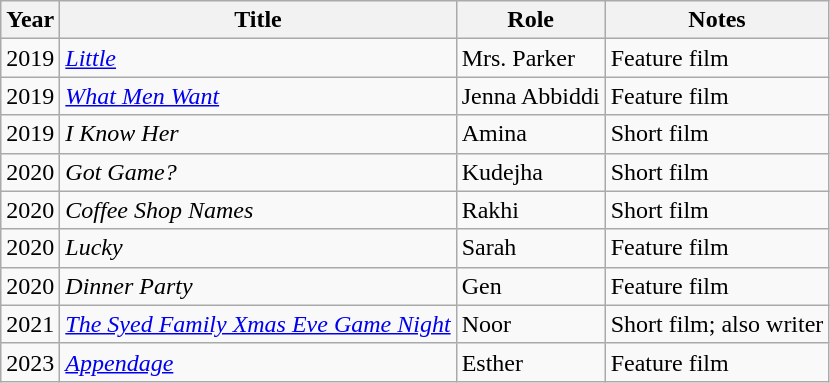<table class="wikitable">
<tr>
<th>Year</th>
<th>Title</th>
<th>Role</th>
<th>Notes</th>
</tr>
<tr>
<td>2019</td>
<td><em><a href='#'>Little</a></em></td>
<td>Mrs. Parker</td>
<td>Feature film</td>
</tr>
<tr>
<td>2019</td>
<td><em><a href='#'>What Men Want</a></em></td>
<td>Jenna Abbiddi</td>
<td>Feature film</td>
</tr>
<tr>
<td>2019</td>
<td><em>I Know Her</em></td>
<td>Amina</td>
<td>Short film</td>
</tr>
<tr>
<td>2020</td>
<td><em>Got Game?</em></td>
<td>Kudejha</td>
<td>Short film</td>
</tr>
<tr>
<td>2020</td>
<td><em>Coffee Shop Names</em></td>
<td>Rakhi</td>
<td>Short film</td>
</tr>
<tr>
<td>2020</td>
<td><em>Lucky</em></td>
<td>Sarah</td>
<td>Feature film</td>
</tr>
<tr>
<td>2020</td>
<td><em>Dinner Party</em></td>
<td>Gen</td>
<td>Feature film</td>
</tr>
<tr>
<td>2021</td>
<td><em><a href='#'>The Syed Family Xmas Eve Game Night</a></em></td>
<td>Noor</td>
<td>Short film; also writer</td>
</tr>
<tr>
<td>2023</td>
<td><em><a href='#'>Appendage</a></em></td>
<td>Esther</td>
<td>Feature film</td>
</tr>
</table>
